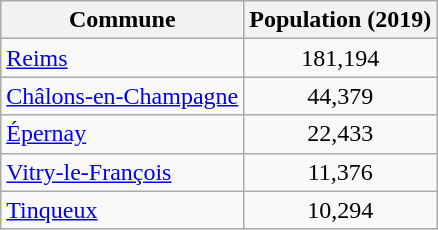<table class=wikitable>
<tr>
<th>Commune</th>
<th>Population (2019)</th>
</tr>
<tr>
<td><a href='#'>Reims</a></td>
<td style="text-align: center;">181,194</td>
</tr>
<tr>
<td><a href='#'>Châlons-en-Champagne</a></td>
<td style="text-align: center;">44,379</td>
</tr>
<tr>
<td><a href='#'>Épernay</a></td>
<td style="text-align: center;">22,433</td>
</tr>
<tr>
<td><a href='#'>Vitry-le-François</a></td>
<td style="text-align: center;">11,376</td>
</tr>
<tr>
<td><a href='#'>Tinqueux</a></td>
<td style="text-align: center;">10,294</td>
</tr>
</table>
